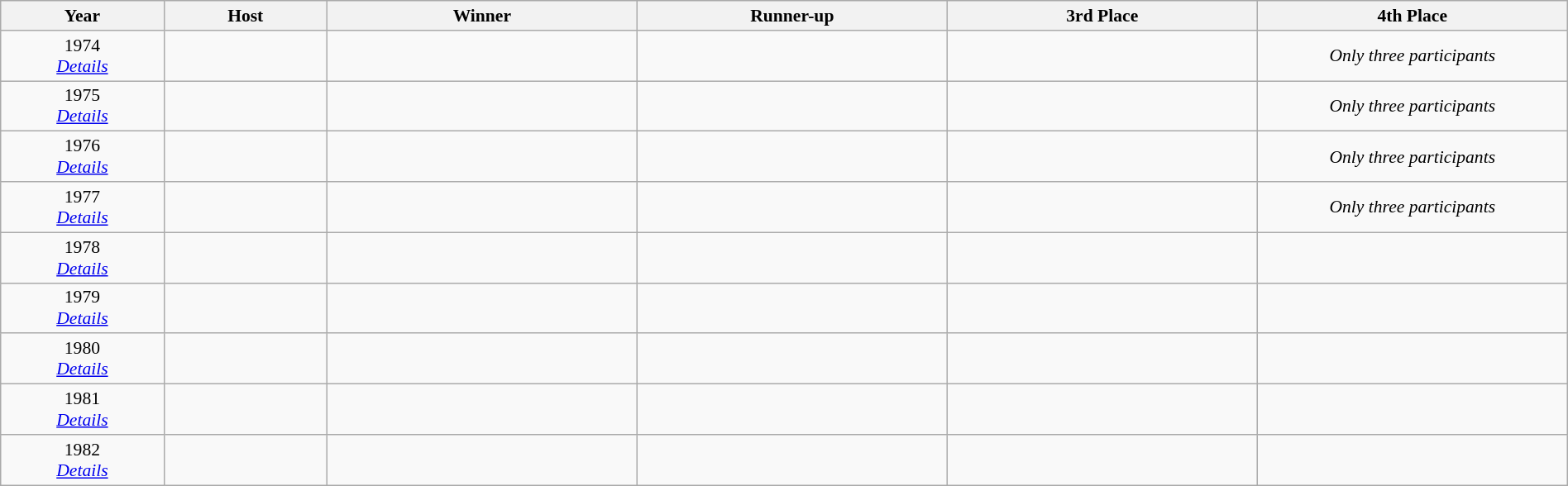<table class="wikitable" style="font-size:90%; width: 100%; text-align: center;">
<tr>
<th width=10%>Year</th>
<th width=10%>Host</th>
<th width=19%>Winner</th>
<th width=19%>Runner-up</th>
<th width=19%>3rd Place</th>
<th width=19%>4th Place</th>
</tr>
<tr>
<td>1974<br><em><a href='#'>Details</a></em></td>
<td></td>
<td></td>
<td></td>
<td></td>
<td><em>Only three participants</em></td>
</tr>
<tr>
<td>1975<br><em><a href='#'>Details</a></em></td>
<td></td>
<td></td>
<td></td>
<td></td>
<td><em>Only three participants</em></td>
</tr>
<tr>
<td>1976<br><em><a href='#'>Details</a></em></td>
<td></td>
<td></td>
<td></td>
<td></td>
<td><em>Only three participants</em></td>
</tr>
<tr>
<td>1977<br><em><a href='#'>Details</a></em></td>
<td></td>
<td></td>
<td></td>
<td></td>
<td><em>Only three participants</em></td>
</tr>
<tr>
<td>1978<br><em><a href='#'>Details</a></em></td>
<td></td>
<td></td>
<td></td>
<td></td>
<td></td>
</tr>
<tr>
<td>1979<br><em><a href='#'>Details</a></em></td>
<td></td>
<td></td>
<td></td>
<td></td>
<td></td>
</tr>
<tr>
<td>1980<br><em><a href='#'>Details</a></em></td>
<td></td>
<td></td>
<td></td>
<td></td>
<td></td>
</tr>
<tr>
<td>1981<br><em><a href='#'>Details</a></em></td>
<td></td>
<td></td>
<td></td>
<td></td>
<td></td>
</tr>
<tr>
<td>1982<br><em><a href='#'>Details</a></em></td>
<td></td>
<td></td>
<td></td>
<td></td>
<td></td>
</tr>
</table>
